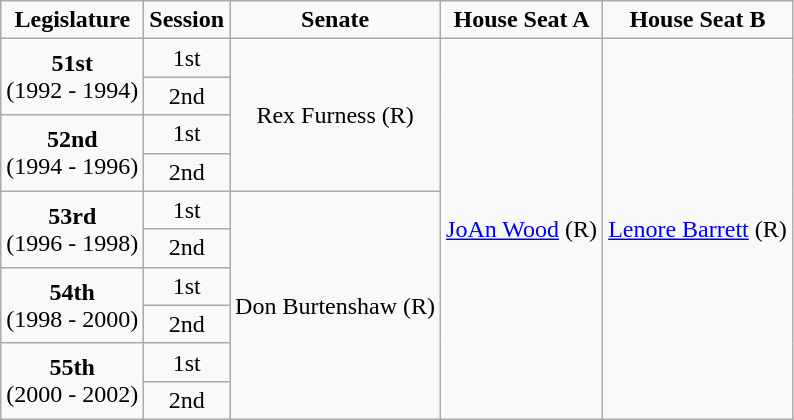<table class=wikitable style="text-align:center">
<tr>
<td><strong>Legislature</strong></td>
<td><strong>Session</strong></td>
<td><strong>Senate</strong></td>
<td><strong>House Seat A</strong></td>
<td><strong>House Seat B</strong></td>
</tr>
<tr>
<td rowspan="2" colspan="1" style="text-align: center;"><strong>51st</strong> <br> (1992 - 1994)</td>
<td>1st</td>
<td rowspan="4" colspan="1" style="text-align: center;" >Rex Furness (R)</td>
<td rowspan="10" colspan="1" style="text-align: center;" ><a href='#'>JoAn Wood</a> (R)</td>
<td rowspan="10" colspan="1" style="text-align: center;" ><a href='#'>Lenore Barrett</a> (R)</td>
</tr>
<tr>
<td>2nd</td>
</tr>
<tr>
<td rowspan="2" colspan="1" style="text-align: center;"><strong>52nd</strong> <br> (1994 - 1996)</td>
<td>1st</td>
</tr>
<tr>
<td>2nd</td>
</tr>
<tr>
<td rowspan="2" colspan="1" style="text-align: center;"><strong>53rd</strong> <br> (1996 - 1998)</td>
<td>1st</td>
<td rowspan="6" colspan="1" style="text-align: center;" >Don Burtenshaw (R)</td>
</tr>
<tr>
<td>2nd</td>
</tr>
<tr>
<td rowspan="2" colspan="1" style="text-align: center;"><strong>54th</strong> <br> (1998 - 2000)</td>
<td>1st</td>
</tr>
<tr>
<td>2nd</td>
</tr>
<tr>
<td rowspan="2" colspan="1" style="text-align: center;"><strong>55th</strong> <br> (2000 - 2002)</td>
<td>1st</td>
</tr>
<tr>
<td>2nd</td>
</tr>
</table>
